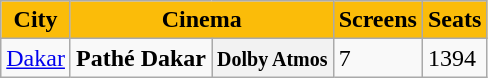<table class="wikitable sortable mw-collapsible mw-collapsed">
<tr>
<th style="background: #FBBC09;">City</th>
<th colspan="2" style="background: #FBBC09;">Cinema</th>
<th style="background: #FBBC09;">Screens</th>
<th style="background: #FBBC09;">Seats</th>
</tr>
<tr>
<td><a href='#'>Dakar</a></td>
<td><strong>Pathé Dakar</strong></td>
<th><small>Dolby Atmos</small></th>
<td><div>7</div></td>
<td><div>1394</div></td>
</tr>
</table>
